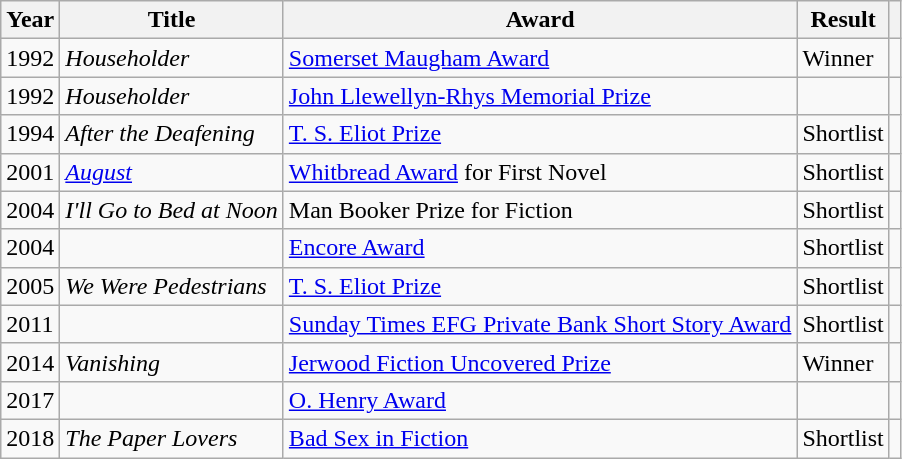<table class="wikitable">
<tr>
<th>Year</th>
<th>Title</th>
<th>Award</th>
<th>Result</th>
<th></th>
</tr>
<tr>
<td>1992</td>
<td><em>Householder</em></td>
<td><a href='#'>Somerset Maugham Award</a></td>
<td>Winner</td>
<td></td>
</tr>
<tr>
<td>1992</td>
<td><em>Householder</em></td>
<td><a href='#'>John Llewellyn-Rhys Memorial Prize</a></td>
<td></td>
<td></td>
</tr>
<tr>
<td>1994</td>
<td><em>After the Deafening</em></td>
<td><a href='#'>T. S. Eliot Prize</a></td>
<td>Shortlist</td>
<td></td>
</tr>
<tr>
<td>2001</td>
<td><em><a href='#'>August</a></em></td>
<td><a href='#'>Whitbread Award</a> for First Novel</td>
<td>Shortlist</td>
<td></td>
</tr>
<tr>
<td>2004</td>
<td><em>I'll Go to Bed at Noon</em></td>
<td>Man Booker Prize for Fiction</td>
<td>Shortlist</td>
<td></td>
</tr>
<tr>
<td>2004</td>
<td></td>
<td><a href='#'>Encore Award</a></td>
<td>Shortlist</td>
<td></td>
</tr>
<tr>
<td>2005</td>
<td><em>We Were Pedestrians</em></td>
<td><a href='#'>T. S. Eliot Prize</a></td>
<td>Shortlist</td>
<td></td>
</tr>
<tr>
<td>2011</td>
<td></td>
<td><a href='#'>Sunday Times EFG Private Bank Short Story Award</a></td>
<td>Shortlist</td>
<td></td>
</tr>
<tr>
<td>2014</td>
<td><em>Vanishing</em></td>
<td><a href='#'>Jerwood Fiction Uncovered Prize</a></td>
<td>Winner</td>
<td></td>
</tr>
<tr>
<td>2017</td>
<td></td>
<td><a href='#'>O. Henry Award</a></td>
<td></td>
<td></td>
</tr>
<tr>
<td>2018</td>
<td><em>The Paper Lovers</em></td>
<td><a href='#'>Bad Sex in Fiction</a></td>
<td>Shortlist</td>
<td></td>
</tr>
</table>
